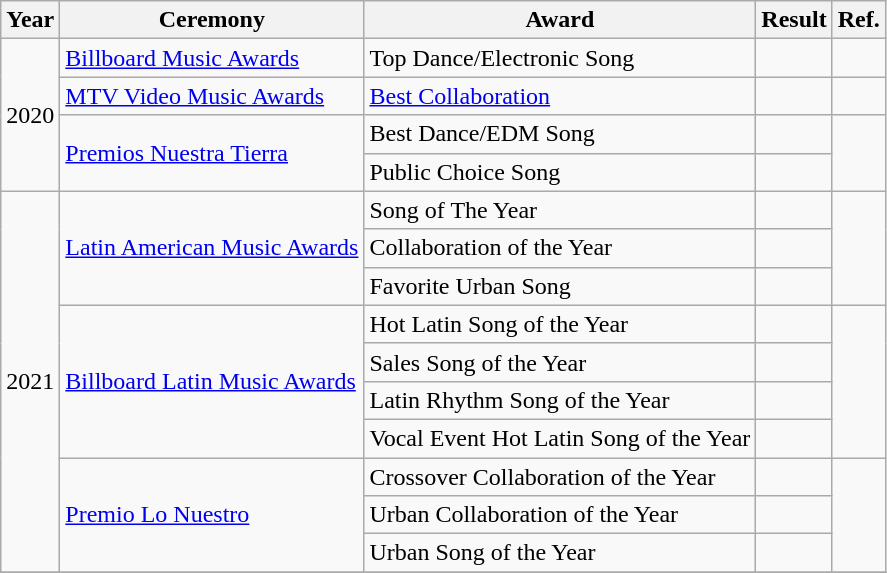<table class="wikitable plainrowheaders">
<tr>
<th scope="col">Year</th>
<th scope="col">Ceremony</th>
<th scope="col">Award</th>
<th scope="col">Result</th>
<th scope="col">Ref.</th>
</tr>
<tr>
<td rowspan="4">2020</td>
<td rowspan="1"><a href='#'>Billboard Music Awards</a></td>
<td>Top Dance/Electronic Song</td>
<td></td>
<td rowspan="1"></td>
</tr>
<tr>
<td rowspan="1"><a href='#'>MTV Video Music Awards</a></td>
<td><a href='#'>Best Collaboration</a></td>
<td></td>
<td rowspan="1"></td>
</tr>
<tr>
<td rowspan="2"><a href='#'>Premios Nuestra Tierra</a></td>
<td>Best Dance/EDM Song</td>
<td></td>
<td rowspan="2"></td>
</tr>
<tr>
<td>Public Choice Song</td>
<td></td>
</tr>
<tr>
<td rowspan="10">2021</td>
<td rowspan="3"><a href='#'>Latin American Music Awards</a></td>
<td>Song of The Year</td>
<td></td>
<td rowspan="3"></td>
</tr>
<tr>
<td>Collaboration of the Year</td>
<td></td>
</tr>
<tr>
<td>Favorite Urban Song</td>
<td></td>
</tr>
<tr>
<td rowspan="4"><a href='#'>Billboard Latin Music Awards</a></td>
<td>Hot Latin Song of the Year</td>
<td></td>
<td rowspan="4"></td>
</tr>
<tr>
<td>Sales Song of the Year</td>
<td></td>
</tr>
<tr>
<td>Latin Rhythm Song of the Year</td>
<td></td>
</tr>
<tr>
<td>Vocal Event Hot Latin Song of the Year</td>
<td></td>
</tr>
<tr>
<td rowspan="3"><a href='#'>Premio Lo Nuestro</a></td>
<td>Crossover Collaboration of the Year</td>
<td></td>
<td rowspan="3"></td>
</tr>
<tr>
<td>Urban Collaboration of the Year</td>
<td></td>
</tr>
<tr>
<td>Urban Song of the Year</td>
<td></td>
</tr>
<tr>
</tr>
</table>
